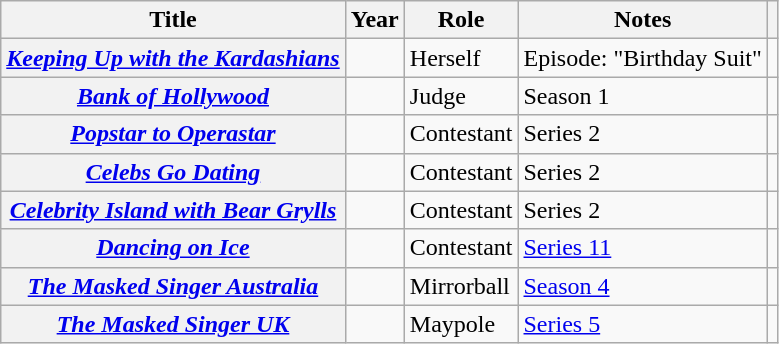<table class="wikitable sortable plainrowheaders">
<tr>
<th scope="col">Title</th>
<th scope="col">Year</th>
<th scope="col">Role</th>
<th scope="col">Notes</th>
<th scope="col" class="unsortable"></th>
</tr>
<tr>
<th scope="row"><em><a href='#'>Keeping Up with the Kardashians</a></em></th>
<td></td>
<td>Herself</td>
<td>Episode: "Birthday Suit"</td>
<td></td>
</tr>
<tr>
<th scope="row"><em><a href='#'>Bank of Hollywood</a></em></th>
<td></td>
<td>Judge</td>
<td>Season 1</td>
<td></td>
</tr>
<tr>
<th scope="row"><em><a href='#'>Popstar to Operastar</a></em></th>
<td></td>
<td>Contestant</td>
<td>Series 2</td>
<td></td>
</tr>
<tr>
<th scope="row"><em><a href='#'>Celebs Go Dating</a></em></th>
<td></td>
<td>Contestant</td>
<td>Series 2</td>
<td></td>
</tr>
<tr>
<th scope="row"><em><a href='#'>Celebrity Island with Bear Grylls</a></em></th>
<td></td>
<td>Contestant</td>
<td>Series 2</td>
<td></td>
</tr>
<tr>
<th scope="row"><em><a href='#'>Dancing on Ice</a></em></th>
<td></td>
<td>Contestant</td>
<td><a href='#'>Series 11</a></td>
<td></td>
</tr>
<tr>
<th scope="row"><em><a href='#'>The Masked Singer Australia</a></em></th>
<td></td>
<td>Mirrorball</td>
<td><a href='#'>Season 4</a></td>
<td></td>
</tr>
<tr>
<th scope="row"><em><a href='#'>The Masked Singer UK</a></em></th>
<td></td>
<td>Maypole</td>
<td><a href='#'>Series 5</a></td>
<td></td>
</tr>
</table>
